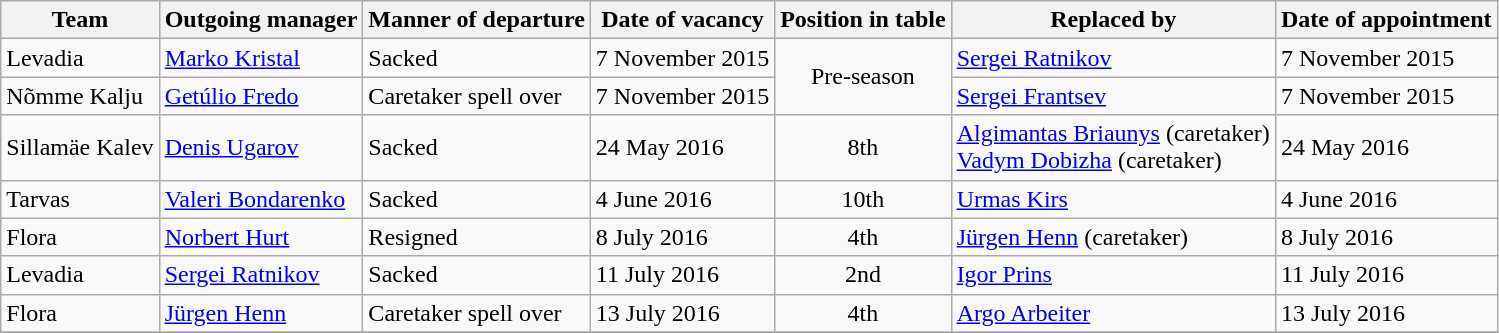<table class="wikitable">
<tr>
<th>Team</th>
<th>Outgoing manager</th>
<th>Manner of departure</th>
<th>Date of vacancy</th>
<th>Position in table</th>
<th>Replaced by</th>
<th>Date of appointment</th>
</tr>
<tr>
<td>Levadia</td>
<td> <a href='#'>Marko Kristal</a></td>
<td>Sacked</td>
<td>7 November 2015</td>
<td rowspan=2 align="center">Pre-season</td>
<td> <a href='#'>Sergei Ratnikov</a></td>
<td>7 November 2015</td>
</tr>
<tr>
<td>Nõmme Kalju</td>
<td> <a href='#'>Getúlio Fredo</a></td>
<td>Caretaker spell over</td>
<td>7 November 2015</td>
<td> <a href='#'>Sergei Frantsev</a></td>
<td>7 November 2015</td>
</tr>
<tr>
<td>Sillamäe Kalev</td>
<td> <a href='#'>Denis Ugarov</a></td>
<td>Sacked</td>
<td>24 May 2016</td>
<td align="center">8th</td>
<td> <a href='#'>Algimantas Briaunys</a> (caretaker)<br> <a href='#'>Vadym Dobizha</a> (caretaker)</td>
<td>24 May 2016</td>
</tr>
<tr>
<td>Tarvas</td>
<td> <a href='#'>Valeri Bondarenko</a></td>
<td>Sacked</td>
<td>4 June 2016</td>
<td align="center">10th</td>
<td> <a href='#'>Urmas Kirs</a></td>
<td>4 June 2016</td>
</tr>
<tr>
<td>Flora</td>
<td> <a href='#'>Norbert Hurt</a></td>
<td>Resigned</td>
<td>8 July 2016</td>
<td align="center">4th</td>
<td> <a href='#'>Jürgen Henn</a> (caretaker)</td>
<td>8 July 2016</td>
</tr>
<tr>
<td>Levadia</td>
<td> <a href='#'>Sergei Ratnikov</a></td>
<td>Sacked</td>
<td>11 July 2016 </td>
<td align="center">2nd</td>
<td> <a href='#'>Igor Prins</a></td>
<td>11 July 2016</td>
</tr>
<tr>
<td>Flora</td>
<td> <a href='#'>Jürgen Henn</a></td>
<td>Caretaker spell over</td>
<td>13 July 2016</td>
<td align="center">4th</td>
<td> <a href='#'>Argo Arbeiter</a></td>
<td>13 July 2016</td>
</tr>
<tr>
</tr>
</table>
